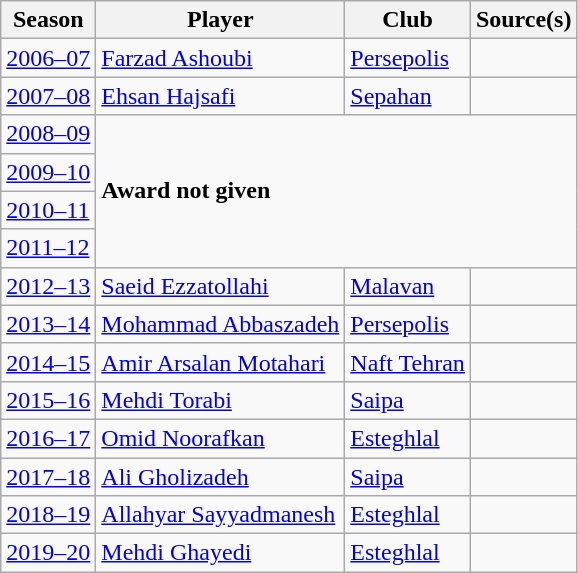<table class="wikitable">
<tr>
<th>Season</th>
<th>Player</th>
<th>Club</th>
<th>Source(s)</th>
</tr>
<tr>
<td><a href='#'>2006–07</a></td>
<td> <a href='#'>Farzad Ashoubi</a></td>
<td><a href='#'>Persepolis</a></td>
<td></td>
</tr>
<tr>
<td><a href='#'>2007–08</a></td>
<td> <a href='#'>Ehsan Hajsafi</a></td>
<td><a href='#'>Sepahan</a></td>
<td></td>
</tr>
<tr>
<td><a href='#'>2008–09</a></td>
<td colspan="3" rowspan="4"><strong>Award not given</strong></td>
</tr>
<tr>
<td><a href='#'>2009–10</a></td>
</tr>
<tr>
<td><a href='#'>2010–11</a></td>
</tr>
<tr>
<td><a href='#'>2011–12</a></td>
</tr>
<tr>
<td><a href='#'>2012–13</a></td>
<td> <a href='#'>Saeid Ezzatollahi</a></td>
<td><a href='#'>Malavan</a></td>
<td></td>
</tr>
<tr>
<td><a href='#'>2013–14</a></td>
<td> <a href='#'>Mohammad Abbaszadeh</a></td>
<td><a href='#'>Persepolis</a></td>
<td></td>
</tr>
<tr>
<td><a href='#'>2014–15</a></td>
<td> <a href='#'>Amir Arsalan Motahari</a></td>
<td><a href='#'>Naft Tehran</a></td>
<td></td>
</tr>
<tr>
<td><a href='#'>2015–16</a></td>
<td> <a href='#'>Mehdi Torabi</a></td>
<td><a href='#'>Saipa</a></td>
<td></td>
</tr>
<tr>
<td><a href='#'>2016–17</a></td>
<td> <a href='#'>Omid Noorafkan</a></td>
<td><a href='#'>Esteghlal</a></td>
<td></td>
</tr>
<tr>
<td><a href='#'>2017–18</a></td>
<td> <a href='#'>Ali Gholizadeh</a></td>
<td><a href='#'>Saipa</a></td>
<td></td>
</tr>
<tr>
<td><a href='#'>2018–19</a></td>
<td> <a href='#'>Allahyar Sayyadmanesh</a></td>
<td><a href='#'>Esteghlal</a></td>
<td></td>
</tr>
<tr>
<td><a href='#'>2019–20</a></td>
<td> <a href='#'>Mehdi Ghayedi</a></td>
<td><a href='#'>Esteghlal</a></td>
<td></td>
</tr>
</table>
